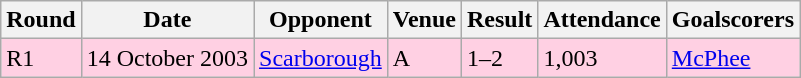<table class="wikitable">
<tr>
<th>Round</th>
<th>Date</th>
<th>Opponent</th>
<th>Venue</th>
<th>Result</th>
<th>Attendance</th>
<th>Goalscorers</th>
</tr>
<tr style="background-color: #ffd0e3;">
<td>R1</td>
<td>14 October 2003</td>
<td><a href='#'>Scarborough</a></td>
<td>A</td>
<td>1–2</td>
<td>1,003</td>
<td><a href='#'>McPhee</a></td>
</tr>
</table>
